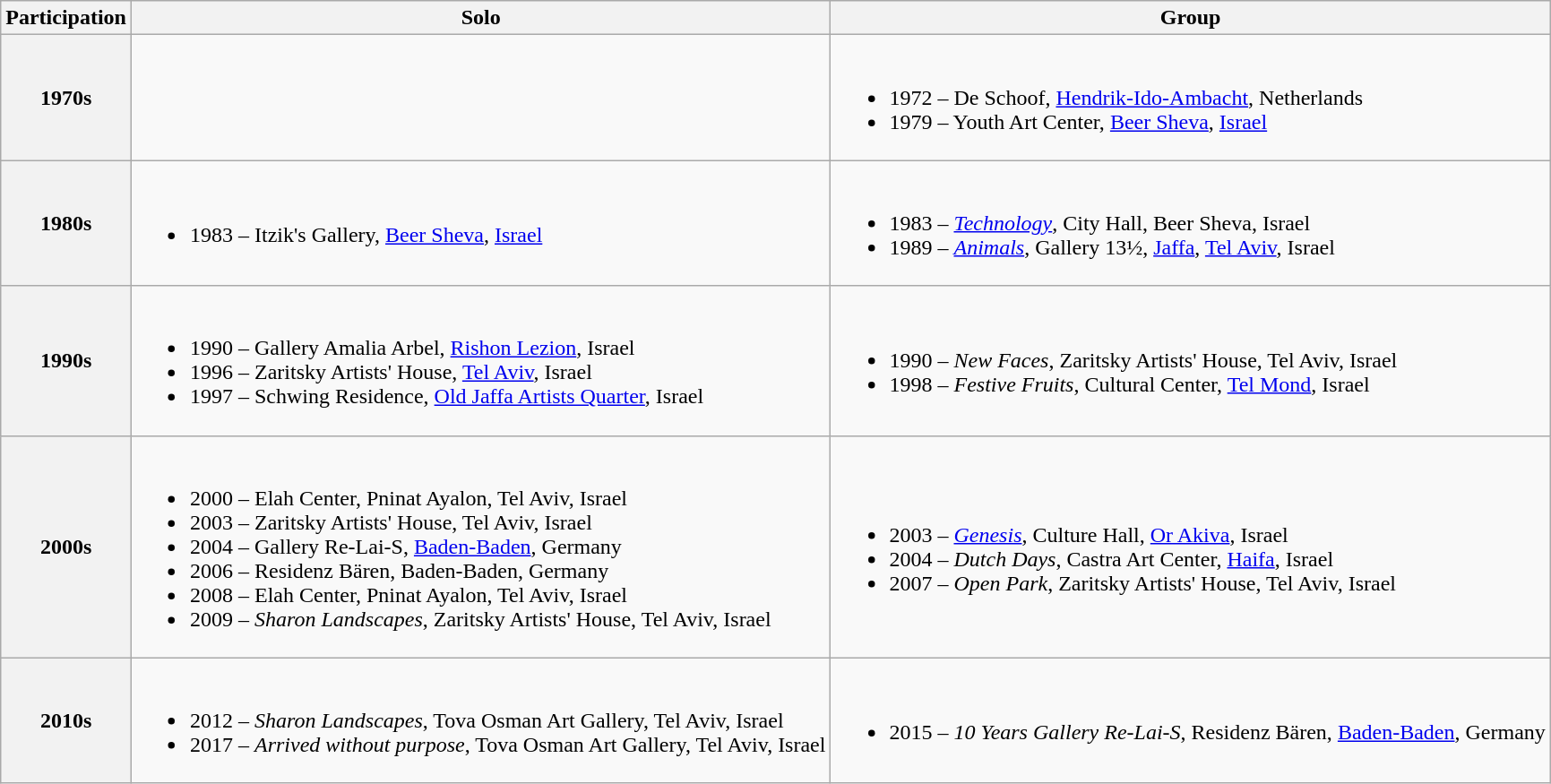<table border="1" class="wikitable">
<tr>
<th>Participation</th>
<th>Solo</th>
<th>Group</th>
</tr>
<tr>
<th>1970s</th>
<td></td>
<td><br><ul><li>1972 – De Schoof, <a href='#'>Hendrik-Ido-Ambacht</a>, Netherlands</li><li>1979 – Youth Art Center, <a href='#'>Beer Sheva</a>, <a href='#'>Israel</a></li></ul></td>
</tr>
<tr>
<th>1980s</th>
<td><br><ul><li>1983 – Itzik's Gallery, <a href='#'>Beer Sheva</a>, <a href='#'>Israel</a></li></ul></td>
<td><br><ul><li>1983 – <em><a href='#'>Technology</a></em>, City Hall, Beer Sheva, Israel</li><li>1989 – <em><a href='#'>Animals</a></em>, Gallery 13½, <a href='#'>Jaffa</a>, <a href='#'>Tel Aviv</a>, Israel</li></ul></td>
</tr>
<tr>
<th>1990s</th>
<td><br><ul><li>1990 – Gallery Amalia Arbel, <a href='#'>Rishon Lezion</a>, Israel</li><li>1996 – Zaritsky Artists' House, <a href='#'>Tel Aviv</a>, Israel</li><li>1997 – Schwing Residence, <a href='#'>Old Jaffa Artists Quarter</a>, Israel</li></ul></td>
<td><br><ul><li>1990 – <em>New Faces</em>, Zaritsky Artists' House, Tel Aviv, Israel</li><li>1998 – <em>Festive Fruits</em>, Cultural Center, <a href='#'>Tel Mond</a>, Israel</li></ul></td>
</tr>
<tr>
<th>2000s</th>
<td><br><ul><li>2000 – Elah Center, Pninat Ayalon, Tel Aviv, Israel</li><li>2003 – Zaritsky Artists' House, Tel Aviv, Israel</li><li>2004 – Gallery Re-Lai-S, <a href='#'>Baden-Baden</a>, Germany</li><li>2006 – Residenz Bären, Baden-Baden, Germany</li><li>2008 – Elah Center, Pninat Ayalon, Tel Aviv, Israel</li><li>2009 – <em>Sharon Landscapes</em>, Zaritsky Artists' House, Tel Aviv, Israel</li></ul></td>
<td><br><ul><li>2003 – <em><a href='#'>Genesis</a></em>, Culture Hall, <a href='#'>Or Akiva</a>, Israel</li><li>2004 – <em>Dutch Days</em>, Castra Art Center, <a href='#'>Haifa</a>, Israel</li><li>2007 – <em>Open Park</em>, Zaritsky Artists' House, Tel Aviv, Israel</li></ul></td>
</tr>
<tr>
<th>2010s</th>
<td><br><ul><li>2012 – <em>Sharon Landscapes</em>, Tova Osman Art Gallery, Tel Aviv, Israel</li><li>2017 – <em>Arrived without purpose</em>, Tova Osman Art Gallery, Tel Aviv, Israel</li></ul></td>
<td><br><ul><li>2015 – <em>10 Years Gallery Re-Lai-S</em>, Residenz Bären, <a href='#'>Baden-Baden</a>, Germany</li></ul></td>
</tr>
</table>
